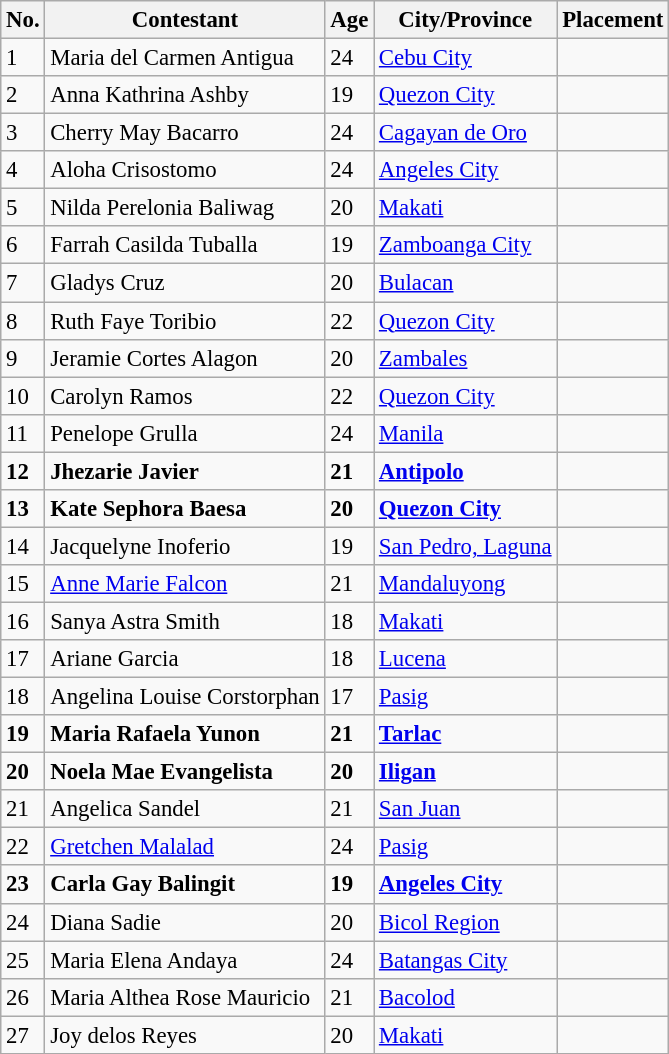<table class="wikitable sortable" style="font-size: 95%;">
<tr>
<th>No.</th>
<th>Contestant</th>
<th>Age</th>
<th>City/Province</th>
<th>Placement</th>
</tr>
<tr>
<td>1</td>
<td>Maria del Carmen Antigua</td>
<td>24</td>
<td><a href='#'>Cebu City</a></td>
<td></td>
</tr>
<tr>
<td>2</td>
<td>Anna Kathrina Ashby</td>
<td>19</td>
<td><a href='#'>Quezon City</a></td>
<td></td>
</tr>
<tr>
<td>3</td>
<td>Cherry May Bacarro</td>
<td>24</td>
<td><a href='#'>Cagayan de Oro</a></td>
<td></td>
</tr>
<tr>
<td>4</td>
<td>Aloha Crisostomo</td>
<td>24</td>
<td><a href='#'>Angeles City</a></td>
<td></td>
</tr>
<tr>
<td>5</td>
<td>Nilda Perelonia Baliwag</td>
<td>20</td>
<td><a href='#'>Makati</a></td>
<td></td>
</tr>
<tr>
<td>6</td>
<td>Farrah Casilda Tuballa</td>
<td>19</td>
<td><a href='#'>Zamboanga City</a></td>
<td></td>
</tr>
<tr>
<td>7</td>
<td>Gladys Cruz</td>
<td>20</td>
<td><a href='#'>Bulacan</a></td>
<td></td>
</tr>
<tr>
<td>8</td>
<td>Ruth Faye Toribio</td>
<td>22</td>
<td><a href='#'>Quezon City</a></td>
<td></td>
</tr>
<tr>
<td>9</td>
<td>Jeramie Cortes Alagon</td>
<td>20</td>
<td><a href='#'>Zambales</a></td>
<td></td>
</tr>
<tr>
<td>10</td>
<td>Carolyn Ramos</td>
<td>22</td>
<td><a href='#'>Quezon City</a></td>
<td></td>
</tr>
<tr>
<td>11</td>
<td>Penelope Grulla</td>
<td>24</td>
<td><a href='#'>Manila</a></td>
<td></td>
</tr>
<tr>
<td><strong>12</strong></td>
<td><strong>Jhezarie Javier</strong></td>
<td><strong>21</strong></td>
<td><strong><a href='#'>Antipolo</a></strong></td>
<td><strong></strong></td>
</tr>
<tr>
<td><strong>13</strong></td>
<td><strong>Kate Sephora Baesa</strong></td>
<td><strong>20</strong></td>
<td><strong><a href='#'>Quezon City</a></strong></td>
<td></td>
</tr>
<tr>
<td>14</td>
<td>Jacquelyne Inoferio</td>
<td>19</td>
<td><a href='#'>San Pedro, Laguna</a></td>
<td></td>
</tr>
<tr>
<td>15</td>
<td><a href='#'>Anne Marie Falcon</a></td>
<td>21</td>
<td><a href='#'>Mandaluyong</a></td>
<td></td>
</tr>
<tr>
<td>16</td>
<td>Sanya Astra Smith</td>
<td>18</td>
<td><a href='#'>Makati</a></td>
<td></td>
</tr>
<tr>
<td>17</td>
<td>Ariane Garcia</td>
<td>18</td>
<td><a href='#'>Lucena</a></td>
<td></td>
</tr>
<tr>
<td>18</td>
<td>Angelina Louise Corstorphan</td>
<td>17</td>
<td><a href='#'>Pasig</a></td>
<td></td>
</tr>
<tr>
<td><strong>19</strong></td>
<td><strong>Maria Rafaela Yunon</strong></td>
<td><strong>21</strong></td>
<td><strong><a href='#'>Tarlac</a></strong></td>
<td><strong></strong></td>
</tr>
<tr>
<td><strong>20</strong></td>
<td><strong>Noela Mae Evangelista</strong></td>
<td><strong>20</strong></td>
<td><strong><a href='#'>Iligan</a></strong></td>
<td></td>
</tr>
<tr>
<td>21</td>
<td>Angelica Sandel</td>
<td>21</td>
<td><a href='#'>San Juan</a></td>
<td></td>
</tr>
<tr>
<td>22</td>
<td><a href='#'>Gretchen Malalad</a></td>
<td>24</td>
<td><a href='#'>Pasig</a></td>
<td></td>
</tr>
<tr>
<td><strong>23</strong></td>
<td><strong>Carla Gay Balingit</strong></td>
<td><strong>19</strong></td>
<td><strong><a href='#'>Angeles City</a></strong></td>
<td><strong></strong></td>
</tr>
<tr>
<td>24</td>
<td>Diana Sadie</td>
<td>20</td>
<td><a href='#'>Bicol Region</a></td>
<td></td>
</tr>
<tr>
<td>25</td>
<td>Maria Elena Andaya</td>
<td>24</td>
<td><a href='#'>Batangas City</a></td>
<td></td>
</tr>
<tr>
<td>26</td>
<td>Maria Althea Rose Mauricio</td>
<td>21</td>
<td><a href='#'>Bacolod</a></td>
<td></td>
</tr>
<tr>
<td>27</td>
<td>Joy delos Reyes</td>
<td>20</td>
<td><a href='#'>Makati</a></td>
<td></td>
</tr>
</table>
